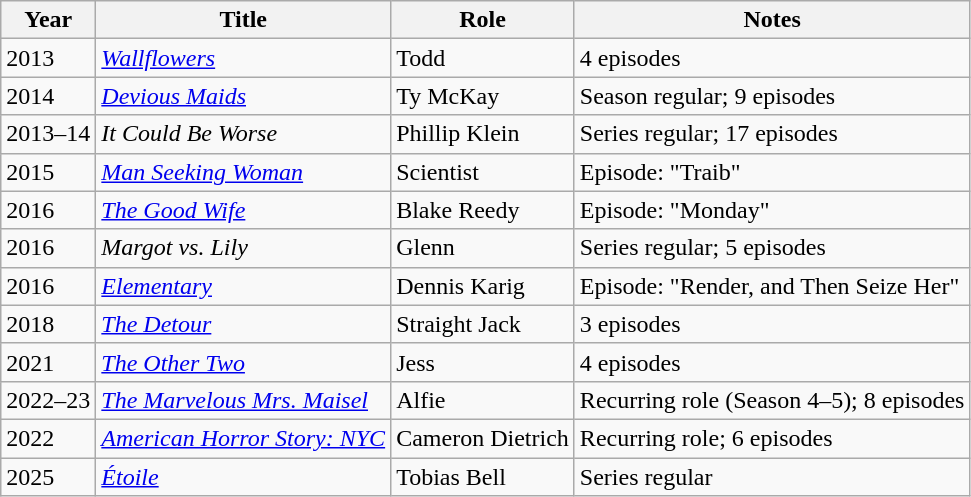<table class="wikitable">
<tr>
<th>Year</th>
<th>Title</th>
<th>Role</th>
<th>Notes</th>
</tr>
<tr>
<td>2013</td>
<td><em><a href='#'>Wallflowers</a></em></td>
<td>Todd</td>
<td>4 episodes</td>
</tr>
<tr>
<td>2014</td>
<td><em><a href='#'>Devious Maids</a></em></td>
<td>Ty McKay</td>
<td>Season regular; 9 episodes</td>
</tr>
<tr>
<td>2013–14</td>
<td><em>It Could Be Worse</em></td>
<td>Phillip Klein</td>
<td>Series regular; 17 episodes</td>
</tr>
<tr>
<td>2015</td>
<td><em><a href='#'>Man Seeking Woman</a></em></td>
<td>Scientist</td>
<td>Episode: "Traib"</td>
</tr>
<tr>
<td>2016</td>
<td><em><a href='#'>The Good Wife</a></em></td>
<td>Blake Reedy</td>
<td>Episode: "Monday"</td>
</tr>
<tr>
<td>2016</td>
<td><em>Margot vs. Lily</em></td>
<td>Glenn</td>
<td>Series regular; 5 episodes</td>
</tr>
<tr>
<td>2016</td>
<td><a href='#'><em>Elementary</em></a></td>
<td>Dennis Karig</td>
<td>Episode: "Render, and Then Seize Her"</td>
</tr>
<tr>
<td>2018</td>
<td><a href='#'><em>The Detour</em></a></td>
<td>Straight Jack</td>
<td>3 episodes</td>
</tr>
<tr>
<td>2021</td>
<td><em><a href='#'>The Other Two</a></em></td>
<td>Jess</td>
<td>4 episodes</td>
</tr>
<tr>
<td>2022–23</td>
<td><em><a href='#'>The Marvelous Mrs. Maisel</a></em></td>
<td>Alfie</td>
<td>Recurring role (Season 4–5); 8 episodes</td>
</tr>
<tr>
<td>2022</td>
<td><em><a href='#'>American Horror Story: NYC</a></em></td>
<td>Cameron Dietrich</td>
<td>Recurring role; 6 episodes</td>
</tr>
<tr>
<td>2025</td>
<td><em><a href='#'>Étoile</a></em></td>
<td>Tobias Bell</td>
<td>Series regular</td>
</tr>
</table>
